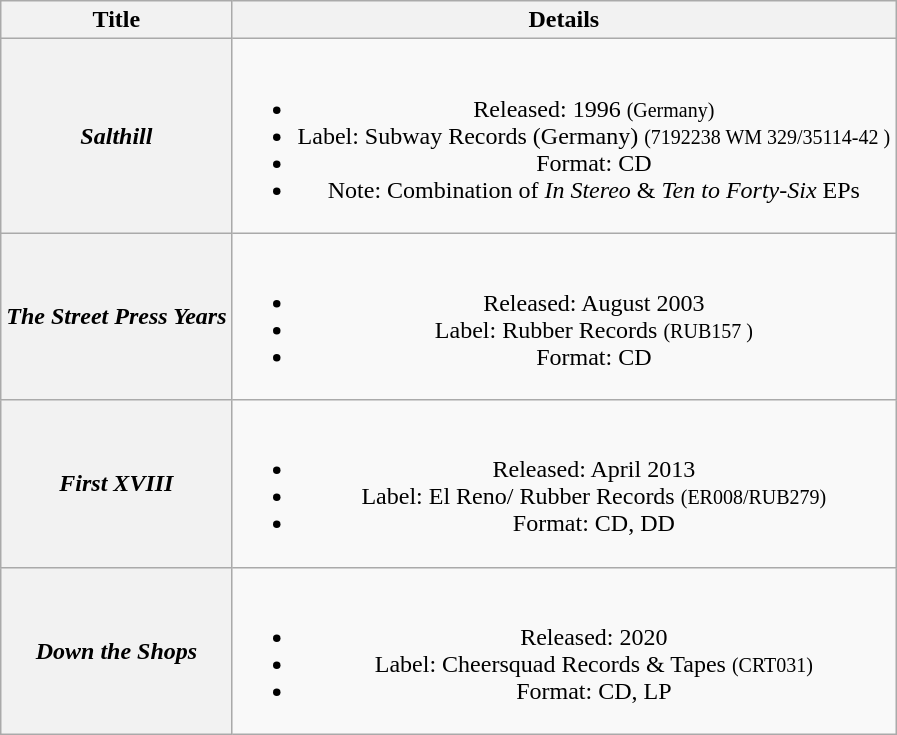<table class="wikitable plainrowheaders" style="text-align:center;" border="1">
<tr>
<th>Title</th>
<th>Details</th>
</tr>
<tr>
<th scope="row"><em>Salthill</em></th>
<td><br><ul><li>Released: 1996 <small>(Germany)</small></li><li>Label: Subway Records (Germany) <small>(7192238 WM 329/35114-42 )</small></li><li>Format: CD</li><li>Note: Combination of <em>In Stereo</em> & <em>Ten to Forty-Six</em> EPs</li></ul></td>
</tr>
<tr>
<th scope="row"><em>The Street Press Years</em></th>
<td><br><ul><li>Released: August 2003</li><li>Label: Rubber Records <small>(RUB157 )</small></li><li>Format: CD</li></ul></td>
</tr>
<tr>
<th scope="row"><em>First XVIII</em></th>
<td><br><ul><li>Released: April 2013</li><li>Label: El Reno/ Rubber Records <small>(ER008/RUB279)</small></li><li>Format: CD, DD</li></ul></td>
</tr>
<tr>
<th scope="row"><em>Down the Shops</em></th>
<td><br><ul><li>Released: 2020</li><li>Label: Cheersquad Records & Tapes	<small>(CRT031)</small></li><li>Format: CD, LP</li></ul></td>
</tr>
</table>
